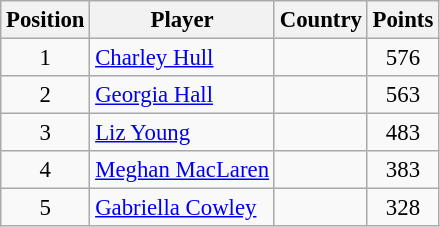<table class="wikitable" style="font-size:95%">
<tr>
<th>Position</th>
<th>Player</th>
<th>Country</th>
<th>Points</th>
</tr>
<tr>
<td align=center>1</td>
<td><a href='#'>Charley Hull</a></td>
<td></td>
<td align=center>576</td>
</tr>
<tr>
<td align=center>2</td>
<td><a href='#'>Georgia Hall</a></td>
<td></td>
<td align=center>563</td>
</tr>
<tr>
<td align=center>3</td>
<td><a href='#'>Liz Young</a></td>
<td></td>
<td align=center>483</td>
</tr>
<tr>
<td align=center>4</td>
<td><a href='#'>Meghan MacLaren</a></td>
<td></td>
<td align=center>383</td>
</tr>
<tr>
<td align=center>5</td>
<td><a href='#'>Gabriella Cowley</a></td>
<td></td>
<td align=center>328</td>
</tr>
</table>
